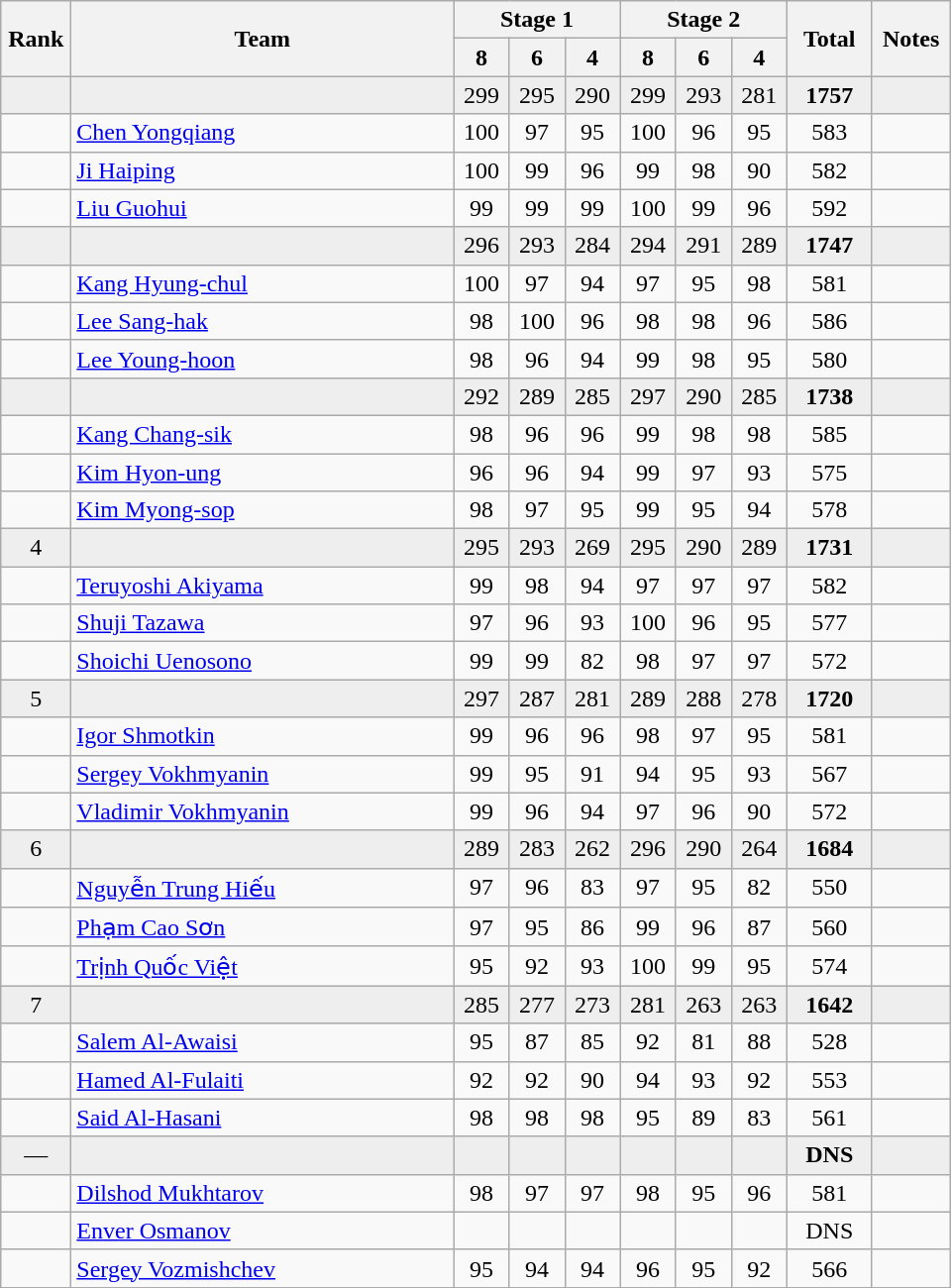<table class="wikitable" style="text-align:center">
<tr>
<th rowspan=2 width=40>Rank</th>
<th rowspan=2 width=250>Team</th>
<th colspan=3>Stage 1</th>
<th colspan=3>Stage 2</th>
<th rowspan=2 width=50>Total</th>
<th rowspan=2 width=45>Notes</th>
</tr>
<tr>
<th width=30>8</th>
<th width=30>6</th>
<th width=30>4</th>
<th width=30>8</th>
<th width=30>6</th>
<th width=30>4</th>
</tr>
<tr bgcolor=eeeeee>
<td></td>
<td align=left></td>
<td>299</td>
<td>295</td>
<td>290</td>
<td>299</td>
<td>293</td>
<td>281</td>
<td><strong>1757</strong></td>
<td></td>
</tr>
<tr>
<td></td>
<td align=left><a href='#'>Chen Yongqiang</a></td>
<td>100</td>
<td>97</td>
<td>95</td>
<td>100</td>
<td>96</td>
<td>95</td>
<td>583</td>
<td></td>
</tr>
<tr>
<td></td>
<td align=left><a href='#'>Ji Haiping</a></td>
<td>100</td>
<td>99</td>
<td>96</td>
<td>99</td>
<td>98</td>
<td>90</td>
<td>582</td>
<td></td>
</tr>
<tr>
<td></td>
<td align=left><a href='#'>Liu Guohui</a></td>
<td>99</td>
<td>99</td>
<td>99</td>
<td>100</td>
<td>99</td>
<td>96</td>
<td>592</td>
<td></td>
</tr>
<tr bgcolor=eeeeee>
<td></td>
<td align=left></td>
<td>296</td>
<td>293</td>
<td>284</td>
<td>294</td>
<td>291</td>
<td>289</td>
<td><strong>1747</strong></td>
<td></td>
</tr>
<tr>
<td></td>
<td align=left><a href='#'>Kang Hyung-chul</a></td>
<td>100</td>
<td>97</td>
<td>94</td>
<td>97</td>
<td>95</td>
<td>98</td>
<td>581</td>
<td></td>
</tr>
<tr>
<td></td>
<td align=left><a href='#'>Lee Sang-hak</a></td>
<td>98</td>
<td>100</td>
<td>96</td>
<td>98</td>
<td>98</td>
<td>96</td>
<td>586</td>
<td></td>
</tr>
<tr>
<td></td>
<td align=left><a href='#'>Lee Young-hoon</a></td>
<td>98</td>
<td>96</td>
<td>94</td>
<td>99</td>
<td>98</td>
<td>95</td>
<td>580</td>
<td></td>
</tr>
<tr bgcolor=eeeeee>
<td></td>
<td align=left></td>
<td>292</td>
<td>289</td>
<td>285</td>
<td>297</td>
<td>290</td>
<td>285</td>
<td><strong>1738</strong></td>
<td></td>
</tr>
<tr>
<td></td>
<td align=left><a href='#'>Kang Chang-sik</a></td>
<td>98</td>
<td>96</td>
<td>96</td>
<td>99</td>
<td>98</td>
<td>98</td>
<td>585</td>
<td></td>
</tr>
<tr>
<td></td>
<td align=left><a href='#'>Kim Hyon-ung</a></td>
<td>96</td>
<td>96</td>
<td>94</td>
<td>99</td>
<td>97</td>
<td>93</td>
<td>575</td>
<td></td>
</tr>
<tr>
<td></td>
<td align=left><a href='#'>Kim Myong-sop</a></td>
<td>98</td>
<td>97</td>
<td>95</td>
<td>99</td>
<td>95</td>
<td>94</td>
<td>578</td>
<td></td>
</tr>
<tr bgcolor=eeeeee>
<td>4</td>
<td align=left></td>
<td>295</td>
<td>293</td>
<td>269</td>
<td>295</td>
<td>290</td>
<td>289</td>
<td><strong>1731</strong></td>
<td></td>
</tr>
<tr>
<td></td>
<td align=left><a href='#'>Teruyoshi Akiyama</a></td>
<td>99</td>
<td>98</td>
<td>94</td>
<td>97</td>
<td>97</td>
<td>97</td>
<td>582</td>
<td></td>
</tr>
<tr>
<td></td>
<td align=left><a href='#'>Shuji Tazawa</a></td>
<td>97</td>
<td>96</td>
<td>93</td>
<td>100</td>
<td>96</td>
<td>95</td>
<td>577</td>
<td></td>
</tr>
<tr>
<td></td>
<td align=left><a href='#'>Shoichi Uenosono</a></td>
<td>99</td>
<td>99</td>
<td>82</td>
<td>98</td>
<td>97</td>
<td>97</td>
<td>572</td>
<td></td>
</tr>
<tr bgcolor=eeeeee>
<td>5</td>
<td align=left></td>
<td>297</td>
<td>287</td>
<td>281</td>
<td>289</td>
<td>288</td>
<td>278</td>
<td><strong>1720</strong></td>
<td></td>
</tr>
<tr>
<td></td>
<td align=left><a href='#'>Igor Shmotkin</a></td>
<td>99</td>
<td>96</td>
<td>96</td>
<td>98</td>
<td>97</td>
<td>95</td>
<td>581</td>
<td></td>
</tr>
<tr>
<td></td>
<td align=left><a href='#'>Sergey Vokhmyanin</a></td>
<td>99</td>
<td>95</td>
<td>91</td>
<td>94</td>
<td>95</td>
<td>93</td>
<td>567</td>
<td></td>
</tr>
<tr>
<td></td>
<td align=left><a href='#'>Vladimir Vokhmyanin</a></td>
<td>99</td>
<td>96</td>
<td>94</td>
<td>97</td>
<td>96</td>
<td>90</td>
<td>572</td>
<td></td>
</tr>
<tr bgcolor=eeeeee>
<td>6</td>
<td align=left></td>
<td>289</td>
<td>283</td>
<td>262</td>
<td>296</td>
<td>290</td>
<td>264</td>
<td><strong>1684</strong></td>
<td></td>
</tr>
<tr>
<td></td>
<td align=left><a href='#'>Nguyễn Trung Hiếu</a></td>
<td>97</td>
<td>96</td>
<td>83</td>
<td>97</td>
<td>95</td>
<td>82</td>
<td>550</td>
<td></td>
</tr>
<tr>
<td></td>
<td align=left><a href='#'>Phạm Cao Sơn</a></td>
<td>97</td>
<td>95</td>
<td>86</td>
<td>99</td>
<td>96</td>
<td>87</td>
<td>560</td>
<td></td>
</tr>
<tr>
<td></td>
<td align=left><a href='#'>Trịnh Quốc Việt</a></td>
<td>95</td>
<td>92</td>
<td>93</td>
<td>100</td>
<td>99</td>
<td>95</td>
<td>574</td>
<td></td>
</tr>
<tr bgcolor=eeeeee>
<td>7</td>
<td align=left></td>
<td>285</td>
<td>277</td>
<td>273</td>
<td>281</td>
<td>263</td>
<td>263</td>
<td><strong>1642</strong></td>
<td></td>
</tr>
<tr>
<td></td>
<td align=left><a href='#'>Salem Al-Awaisi</a></td>
<td>95</td>
<td>87</td>
<td>85</td>
<td>92</td>
<td>81</td>
<td>88</td>
<td>528</td>
<td></td>
</tr>
<tr>
<td></td>
<td align=left><a href='#'>Hamed Al-Fulaiti</a></td>
<td>92</td>
<td>92</td>
<td>90</td>
<td>94</td>
<td>93</td>
<td>92</td>
<td>553</td>
<td></td>
</tr>
<tr>
<td></td>
<td align=left><a href='#'>Said Al-Hasani</a></td>
<td>98</td>
<td>98</td>
<td>98</td>
<td>95</td>
<td>89</td>
<td>83</td>
<td>561</td>
<td></td>
</tr>
<tr bgcolor=eeeeee>
<td>—</td>
<td align=left></td>
<td></td>
<td></td>
<td></td>
<td></td>
<td></td>
<td></td>
<td><strong>DNS</strong></td>
<td></td>
</tr>
<tr>
<td></td>
<td align=left><a href='#'>Dilshod Mukhtarov</a></td>
<td>98</td>
<td>97</td>
<td>97</td>
<td>98</td>
<td>95</td>
<td>96</td>
<td>581</td>
<td></td>
</tr>
<tr>
<td></td>
<td align=left><a href='#'>Enver Osmanov</a></td>
<td></td>
<td></td>
<td></td>
<td></td>
<td></td>
<td></td>
<td>DNS</td>
<td></td>
</tr>
<tr>
<td></td>
<td align=left><a href='#'>Sergey Vozmishchev</a></td>
<td>95</td>
<td>94</td>
<td>94</td>
<td>96</td>
<td>95</td>
<td>92</td>
<td>566</td>
<td></td>
</tr>
</table>
